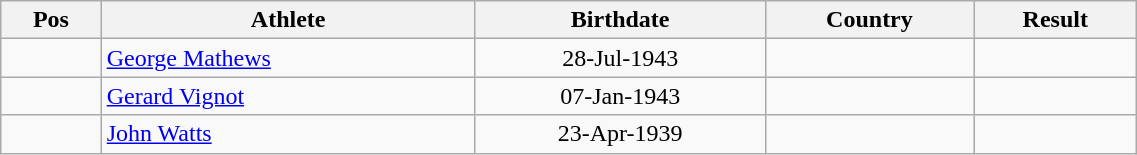<table class="wikitable"  style="text-align:center; width:60%;">
<tr>
<th>Pos</th>
<th>Athlete</th>
<th>Birthdate</th>
<th>Country</th>
<th>Result</th>
</tr>
<tr>
<td align=center></td>
<td align=left><a href='#'>George Mathews</a></td>
<td>28-Jul-1943</td>
<td align=left></td>
<td></td>
</tr>
<tr>
<td align=center></td>
<td align=left><a href='#'>Gerard Vignot</a></td>
<td>07-Jan-1943</td>
<td align=left></td>
<td></td>
</tr>
<tr>
<td align=center></td>
<td align=left><a href='#'>John Watts</a></td>
<td>23-Apr-1939</td>
<td align=left></td>
<td></td>
</tr>
</table>
